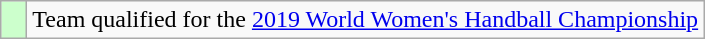<table class="wikitable" style="text-align: left;">
<tr>
<td width=10px bgcolor=#ccffcc></td>
<td>Team qualified for the <a href='#'>2019 World Women's Handball Championship</a></td>
</tr>
</table>
